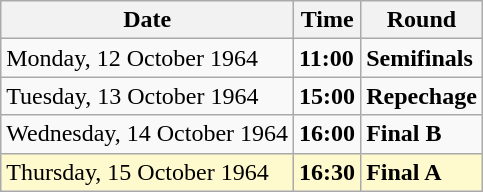<table class="wikitable">
<tr>
<th>Date</th>
<th>Time</th>
<th>Round</th>
</tr>
<tr>
<td>Monday, 12 October 1964</td>
<td><strong>11:00</strong></td>
<td><strong>Semifinals</strong></td>
</tr>
<tr>
<td>Tuesday, 13 October 1964</td>
<td><strong>15:00</strong></td>
<td><strong>Repechage</strong></td>
</tr>
<tr>
<td>Wednesday, 14 October 1964</td>
<td><strong>16:00</strong></td>
<td><strong>Final B</strong></td>
</tr>
<tr style=background:lemonchiffon>
<td>Thursday, 15 October 1964</td>
<td><strong>16:30</strong></td>
<td><strong>Final A</strong></td>
</tr>
</table>
